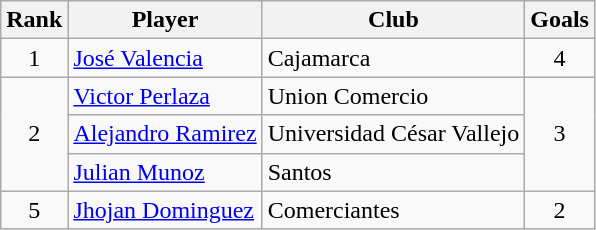<table class="wikitable" border="1">
<tr>
<th>Rank</th>
<th>Player</th>
<th>Club</th>
<th>Goals</th>
</tr>
<tr>
<td align="center">1</td>
<td> <a href='#'>José Valencia</a></td>
<td>Cajamarca</td>
<td align="center">4</td>
</tr>
<tr>
<td rowspan="3" align="center">2</td>
<td> <a href='#'>Victor Perlaza</a></td>
<td>Union Comercio</td>
<td rowspan="3" align="center">3</td>
</tr>
<tr>
<td> <a href='#'>Alejandro Ramirez</a></td>
<td>Universidad César Vallejo</td>
</tr>
<tr>
<td> <a href='#'>Julian Munoz</a></td>
<td>Santos</td>
</tr>
<tr>
<td align="center">5</td>
<td> <a href='#'>Jhojan Dominguez</a></td>
<td>Comerciantes</td>
<td align="center">2</td>
</tr>
</table>
